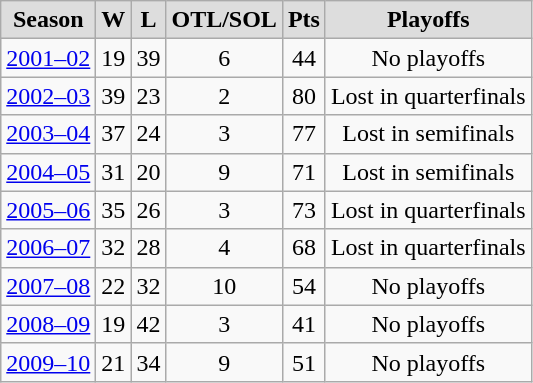<table class="wikitable">
<tr style="font-weight:bold; background-color:#dddddd;" align="center" |>
<td>Season</td>
<td>W</td>
<td>L</td>
<td>OTL/SOL</td>
<td>Pts</td>
<td>Playoffs</td>
</tr>
<tr align=center>
<td><a href='#'>2001–02</a></td>
<td>19</td>
<td>39</td>
<td>6</td>
<td>44</td>
<td>No playoffs</td>
</tr>
<tr align=center>
<td><a href='#'>2002–03</a></td>
<td>39</td>
<td>23</td>
<td>2</td>
<td>80</td>
<td>Lost in quarterfinals</td>
</tr>
<tr align=center>
<td><a href='#'>2003–04</a></td>
<td>37</td>
<td>24</td>
<td>3</td>
<td>77</td>
<td>Lost in semifinals</td>
</tr>
<tr align=center>
<td><a href='#'>2004–05</a></td>
<td>31</td>
<td>20</td>
<td>9</td>
<td>71</td>
<td>Lost in semifinals</td>
</tr>
<tr align=center>
<td><a href='#'>2005–06</a></td>
<td>35</td>
<td>26</td>
<td>3</td>
<td>73</td>
<td>Lost in quarterfinals</td>
</tr>
<tr align=center>
<td><a href='#'>2006–07</a></td>
<td>32</td>
<td>28</td>
<td>4</td>
<td>68</td>
<td>Lost in quarterfinals</td>
</tr>
<tr align=center>
<td><a href='#'>2007–08</a></td>
<td>22</td>
<td>32</td>
<td>10</td>
<td>54</td>
<td>No playoffs</td>
</tr>
<tr align=center>
<td><a href='#'>2008–09</a></td>
<td>19</td>
<td>42</td>
<td>3</td>
<td>41</td>
<td>No playoffs</td>
</tr>
<tr align=center>
<td><a href='#'>2009–10</a></td>
<td>21</td>
<td>34</td>
<td>9</td>
<td>51</td>
<td>No playoffs</td>
</tr>
</table>
